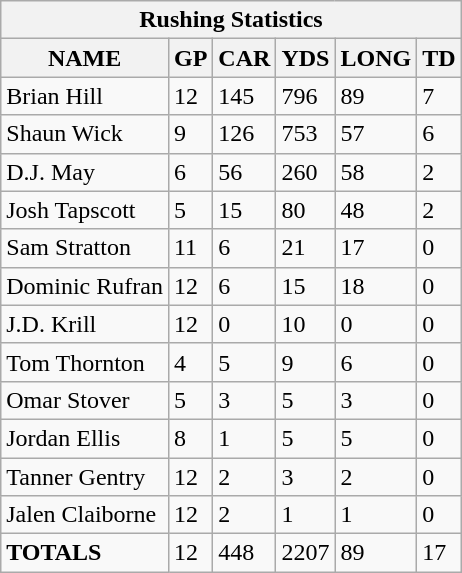<table class="wikitable sortable collapsible collapsed">
<tr>
<th colspan="7">Rushing Statistics</th>
</tr>
<tr>
<th>NAME</th>
<th>GP</th>
<th>CAR</th>
<th>YDS</th>
<th>LONG</th>
<th>TD</th>
</tr>
<tr>
<td>Brian Hill</td>
<td>12</td>
<td>145</td>
<td>796</td>
<td>89</td>
<td>7</td>
</tr>
<tr>
<td>Shaun Wick</td>
<td>9</td>
<td>126</td>
<td>753</td>
<td>57</td>
<td>6</td>
</tr>
<tr>
<td>D.J. May</td>
<td>6</td>
<td>56</td>
<td>260</td>
<td>58</td>
<td>2</td>
</tr>
<tr>
<td>Josh Tapscott</td>
<td>5</td>
<td>15</td>
<td>80</td>
<td>48</td>
<td>2</td>
</tr>
<tr>
<td>Sam Stratton</td>
<td>11</td>
<td>6</td>
<td>21</td>
<td>17</td>
<td>0</td>
</tr>
<tr>
<td>Dominic Rufran</td>
<td>12</td>
<td>6</td>
<td>15</td>
<td>18</td>
<td>0</td>
</tr>
<tr>
<td>J.D. Krill</td>
<td>12</td>
<td>0</td>
<td>10</td>
<td>0</td>
<td>0</td>
</tr>
<tr>
<td>Tom Thornton</td>
<td>4</td>
<td>5</td>
<td>9</td>
<td>6</td>
<td>0</td>
</tr>
<tr>
<td>Omar Stover</td>
<td>5</td>
<td>3</td>
<td>5</td>
<td>3</td>
<td>0</td>
</tr>
<tr>
<td>Jordan Ellis</td>
<td>8</td>
<td>1</td>
<td>5</td>
<td>5</td>
<td>0</td>
</tr>
<tr>
<td>Tanner Gentry</td>
<td>12</td>
<td>2</td>
<td>3</td>
<td>2</td>
<td>0</td>
</tr>
<tr>
<td>Jalen Claiborne</td>
<td>12</td>
<td>2</td>
<td>1</td>
<td>1</td>
<td>0</td>
</tr>
<tr>
<td><strong>TOTALS</strong></td>
<td>12</td>
<td>448</td>
<td>2207</td>
<td>89</td>
<td>17</td>
</tr>
</table>
